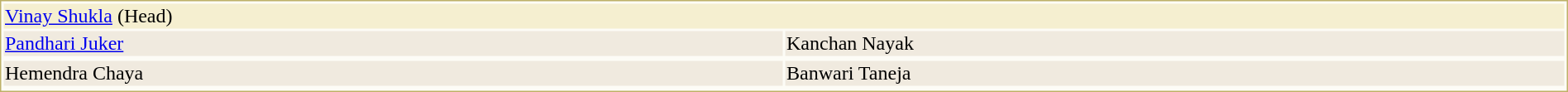<table style="width:100%;border: 1px solid #BEB168;background-color:#FDFCF6;">
<tr>
<td colspan="2" style="background-color:#F5EFD0;"> <a href='#'>Vinay Shukla</a> (Head)</td>
</tr>
<tr style="background-color:#F0EADF;">
<td style="width:50%"> <a href='#'>Pandhari Juker</a> </td>
<td style="width:50%"> Kanchan Nayak </td>
</tr>
<tr style="vertical-align:top;">
</tr>
<tr style="background-color:#F0EADF;">
<td style="width:50%"> Hemendra Chaya </td>
<td style="width:50%"> Banwari Taneja </td>
</tr>
<tr style="vertical-align:top;">
</tr>
</table>
